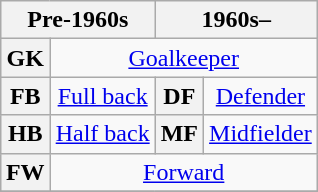<table class="wikitable plainrowheaders" style="text-align:center;margin-left:1em;float:right">
<tr>
<th colspan="2" scope="col">Pre-1960s</th>
<th colspan="2" scope="col">1960s–</th>
</tr>
<tr>
<th>GK</th>
<td colspan="3"><a href='#'>Goalkeeper</a></td>
</tr>
<tr>
<th>FB</th>
<td><a href='#'>Full back</a></td>
<th>DF</th>
<td><a href='#'>Defender</a></td>
</tr>
<tr>
<th>HB</th>
<td><a href='#'>Half back</a></td>
<th>MF</th>
<td><a href='#'>Midfielder</a></td>
</tr>
<tr>
<th>FW</th>
<td colspan="3"><a href='#'>Forward</a></td>
</tr>
<tr>
</tr>
</table>
